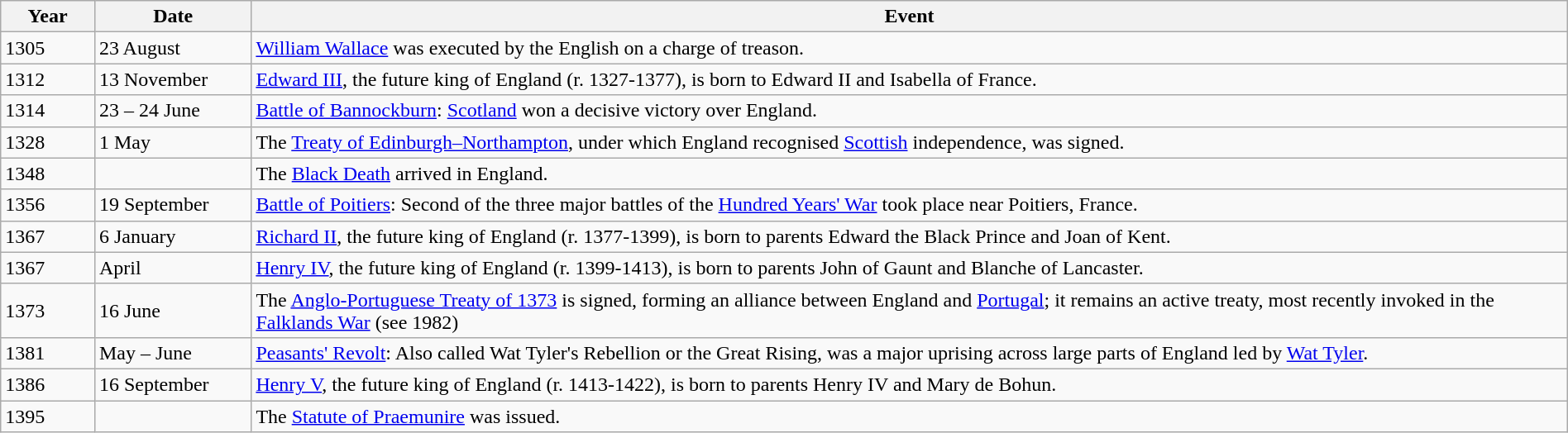<table class="wikitable" width="100%">
<tr>
<th style="width:6%">Year</th>
<th style="width:10%">Date</th>
<th>Event</th>
</tr>
<tr>
<td>1305</td>
<td>23 August</td>
<td><a href='#'>William Wallace</a> was executed by the English on a charge of treason.</td>
</tr>
<tr>
<td>1312</td>
<td>13 November</td>
<td><a href='#'>Edward III</a>, the future king of England (r. 1327-1377), is born to Edward II and Isabella of France.</td>
</tr>
<tr>
<td>1314</td>
<td>23 – 24 June</td>
<td><a href='#'>Battle of Bannockburn</a>: <a href='#'>Scotland</a> won a decisive victory over England.</td>
</tr>
<tr>
<td>1328</td>
<td>1 May</td>
<td>The <a href='#'>Treaty of Edinburgh–Northampton</a>, under which England recognised <a href='#'>Scottish</a> independence, was signed.</td>
</tr>
<tr>
<td>1348</td>
<td></td>
<td>The <a href='#'>Black Death</a> arrived in England.</td>
</tr>
<tr>
<td>1356</td>
<td>19 September</td>
<td><a href='#'>Battle of Poitiers</a>: Second of the three major battles of the <a href='#'>Hundred Years' War</a> took place near Poitiers, France.</td>
</tr>
<tr>
<td>1367</td>
<td>6 January</td>
<td><a href='#'>Richard II</a>, the future king of England (r. 1377-1399), is born to parents Edward the Black Prince and Joan of Kent.</td>
</tr>
<tr>
<td>1367</td>
<td>April</td>
<td><a href='#'>Henry IV</a>, the future king of England (r. 1399-1413), is born to parents John of Gaunt and Blanche of Lancaster.</td>
</tr>
<tr>
<td>1373</td>
<td>16 June</td>
<td>The <a href='#'>Anglo-Portuguese Treaty of 1373</a> is signed, forming an alliance between England and <a href='#'>Portugal</a>; it remains an active treaty, most recently invoked in the <a href='#'>Falklands War</a> (see 1982)</td>
</tr>
<tr>
<td>1381</td>
<td>May – June</td>
<td><a href='#'>Peasants' Revolt</a>: Also called Wat Tyler's Rebellion or the Great Rising, was a major uprising across large parts of England led by <a href='#'>Wat Tyler</a>.</td>
</tr>
<tr>
<td>1386</td>
<td>16 September</td>
<td><a href='#'>Henry V</a>, the future king of England (r. 1413-1422), is born to parents Henry IV and Mary de Bohun.</td>
</tr>
<tr>
<td>1395</td>
<td></td>
<td>The <a href='#'>Statute of Praemunire</a> was issued.</td>
</tr>
</table>
